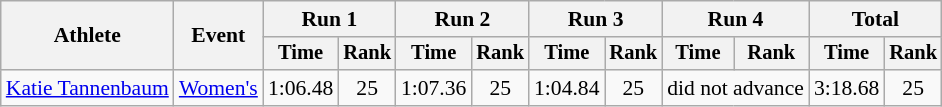<table class=wikitable style=font-size:90%>
<tr>
<th rowspan=2>Athlete</th>
<th rowspan=2>Event</th>
<th colspan=2>Run 1</th>
<th colspan=2>Run 2</th>
<th colspan=2>Run 3</th>
<th colspan=2>Run 4</th>
<th colspan=2>Total</th>
</tr>
<tr style=font-size:95%>
<th>Time</th>
<th>Rank</th>
<th>Time</th>
<th>Rank</th>
<th>Time</th>
<th>Rank</th>
<th>Time</th>
<th>Rank</th>
<th>Time</th>
<th>Rank</th>
</tr>
<tr align=center>
<td align=left><a href='#'>Katie Tannenbaum</a></td>
<td align=left><a href='#'>Women's</a></td>
<td>1:06.48</td>
<td>25</td>
<td>1:07.36</td>
<td>25</td>
<td>1:04.84</td>
<td>25</td>
<td colspan=2>did not advance</td>
<td>3:18.68</td>
<td>25</td>
</tr>
</table>
